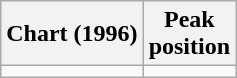<table class="wikitable">
<tr>
<th>Chart (1996)</th>
<th>Peak<br>position</th>
</tr>
<tr>
<td></td>
</tr>
</table>
